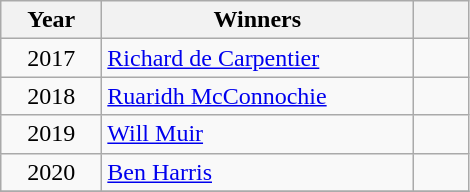<table class="wikitable">
<tr>
<th width=60>Year</th>
<th width=200>Winners</th>
<th width=30></th>
</tr>
<tr>
<td align=center>2017</td>
<td><a href='#'>Richard de Carpentier</a></td>
<td align=center></td>
</tr>
<tr>
<td align=center>2018</td>
<td><a href='#'>Ruaridh McConnochie</a></td>
<td align=center></td>
</tr>
<tr>
<td align=center>2019</td>
<td><a href='#'>Will Muir</a></td>
<td align=center></td>
</tr>
<tr>
<td align=center>2020</td>
<td><a href='#'>Ben Harris</a></td>
<td align=center></td>
</tr>
<tr>
</tr>
</table>
